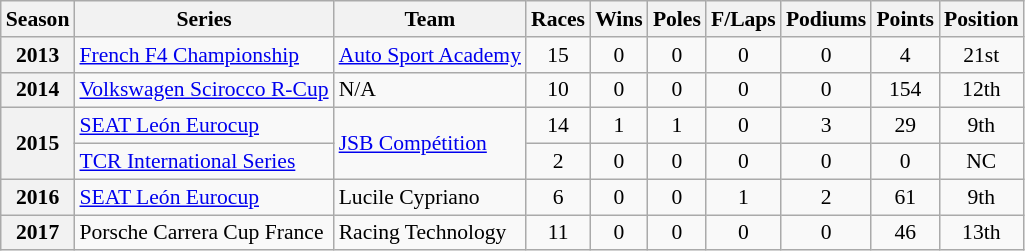<table class="wikitable" style="font-size: 90%; text-align:center">
<tr>
<th>Season</th>
<th>Series</th>
<th>Team</th>
<th>Races</th>
<th>Wins</th>
<th>Poles</th>
<th>F/Laps</th>
<th>Podiums</th>
<th>Points</th>
<th>Position</th>
</tr>
<tr>
<th>2013</th>
<td align=left><a href='#'>French F4 Championship</a></td>
<td align=left><a href='#'>Auto Sport Academy</a></td>
<td>15</td>
<td>0</td>
<td>0</td>
<td>0</td>
<td>0</td>
<td>4</td>
<td>21st</td>
</tr>
<tr>
<th>2014</th>
<td align=left><a href='#'>Volkswagen Scirocco R-Cup</a></td>
<td align=left>N/A</td>
<td>10</td>
<td>0</td>
<td>0</td>
<td>0</td>
<td>0</td>
<td>154</td>
<td>12th</td>
</tr>
<tr>
<th rowspan="2">2015</th>
<td align=left><a href='#'>SEAT León Eurocup</a></td>
<td rowspan="2" align=left><a href='#'>JSB Compétition</a></td>
<td>14</td>
<td>1</td>
<td>1</td>
<td>0</td>
<td>3</td>
<td>29</td>
<td>9th</td>
</tr>
<tr>
<td align=left><a href='#'>TCR International Series</a></td>
<td>2</td>
<td>0</td>
<td>0</td>
<td>0</td>
<td>0</td>
<td>0</td>
<td>NC</td>
</tr>
<tr>
<th>2016</th>
<td align=left><a href='#'>SEAT León Eurocup</a></td>
<td align=left>Lucile Cypriano</td>
<td>6</td>
<td>0</td>
<td>0</td>
<td>1</td>
<td>2</td>
<td>61</td>
<td>9th</td>
</tr>
<tr>
<th>2017</th>
<td align=left>Porsche Carrera Cup France</td>
<td align=left>Racing Technology</td>
<td>11</td>
<td>0</td>
<td>0</td>
<td>0</td>
<td>0</td>
<td>46</td>
<td>13th</td>
</tr>
</table>
